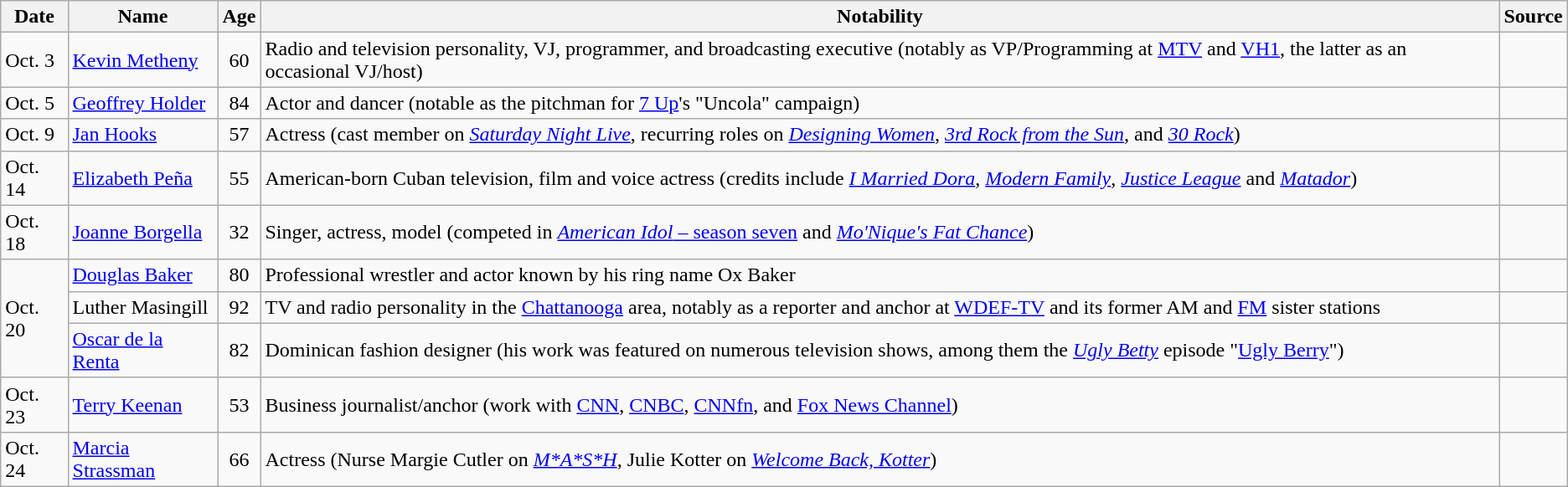<table class="wikitable sortable">
<tr ">
<th>Date</th>
<th>Name</th>
<th>Age</th>
<th class="unsortable">Notability</th>
<th class="unsortable">Source</th>
</tr>
<tr>
<td>Oct. 3</td>
<td><a href='#'>Kevin Metheny</a></td>
<td style="text-align:center;">60</td>
<td>Radio and television personality, VJ, programmer, and broadcasting executive (notably as VP/Programming at <a href='#'>MTV</a> and <a href='#'>VH1</a>, the latter as an occasional VJ/host)</td>
<td></td>
</tr>
<tr>
<td>Oct. 5</td>
<td><a href='#'>Geoffrey Holder</a></td>
<td style="text-align:center;">84</td>
<td>Actor and dancer (notable as the pitchman for <a href='#'>7 Up</a>'s "Uncola" campaign)</td>
<td></td>
</tr>
<tr>
<td>Oct. 9</td>
<td><a href='#'>Jan Hooks</a></td>
<td style="text-align:center;">57</td>
<td>Actress (cast member on <em><a href='#'>Saturday Night Live</a></em>, recurring roles on <em><a href='#'>Designing Women</a></em>, <em><a href='#'>3rd Rock from the Sun</a></em>, and <em><a href='#'>30 Rock</a></em>)</td>
<td></td>
</tr>
<tr>
<td>Oct. 14</td>
<td><a href='#'>Elizabeth Peña</a></td>
<td style="text-align:center;">55</td>
<td>American-born Cuban television, film and voice actress (credits include <em><a href='#'>I Married Dora</a></em>, <em><a href='#'>Modern Family</a></em>, <em><a href='#'>Justice League</a></em> and <em><a href='#'>Matador</a></em>)</td>
<td></td>
</tr>
<tr>
<td>Oct. 18</td>
<td><a href='#'>Joanne Borgella</a></td>
<td style="text-align:center;">32</td>
<td>Singer, actress, model (competed in <a href='#'><em>American Idol</em> – season seven</a> and <em><a href='#'>Mo'Nique's Fat Chance</a></em>)</td>
<td></td>
</tr>
<tr>
<td rowspan="3">Oct. 20</td>
<td><a href='#'>Douglas Baker</a></td>
<td style="text-align:center;">80</td>
<td>Professional wrestler and actor known by his ring name Ox Baker</td>
<td></td>
</tr>
<tr>
<td>Luther Masingill</td>
<td style="text-align:center;">92</td>
<td>TV and radio personality in the <a href='#'>Chattanooga</a> area, notably as a reporter and anchor at <a href='#'>WDEF-TV</a> and its former AM and <a href='#'>FM</a> sister stations</td>
<td></td>
</tr>
<tr>
<td><a href='#'>Oscar de la Renta</a></td>
<td style="text-align:center;">82</td>
<td>Dominican fashion designer (his work was featured on numerous television shows, among them the <em><a href='#'>Ugly Betty</a></em> episode "<a href='#'>Ugly Berry</a>")</td>
<td></td>
</tr>
<tr>
<td>Oct. 23</td>
<td><a href='#'>Terry Keenan</a></td>
<td style="text-align:center;">53</td>
<td>Business journalist/anchor (work with <a href='#'>CNN</a>, <a href='#'>CNBC</a>, <a href='#'>CNNfn</a>, and <a href='#'>Fox News Channel</a>)</td>
<td></td>
</tr>
<tr>
<td>Oct. 24</td>
<td><a href='#'>Marcia Strassman</a></td>
<td style="text-align:center;">66</td>
<td>Actress (Nurse Margie Cutler on <em><a href='#'>M*A*S*H</a></em>, Julie Kotter on <em><a href='#'>Welcome Back, Kotter</a></em>)</td>
<td></td>
</tr>
</table>
